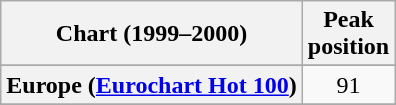<table class="wikitable sortable plainrowheaders" style="text-align:center">
<tr>
<th>Chart (1999–2000)</th>
<th>Peak<br>position</th>
</tr>
<tr>
</tr>
<tr>
<th scope="row">Europe (<a href='#'>Eurochart Hot 100</a>)</th>
<td>91</td>
</tr>
<tr>
</tr>
<tr>
</tr>
</table>
